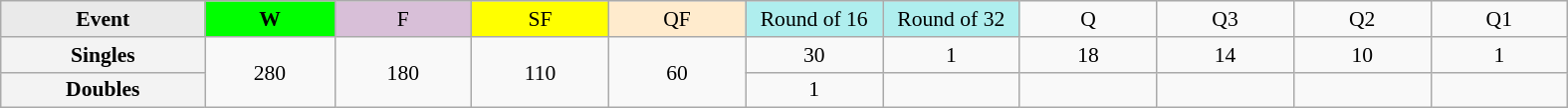<table class=wikitable style=font-size:90%;text-align:center>
<tr>
<td style="width:130px; background:#eaeaea;"><strong>Event</strong></td>
<td style="width:80px; background:lime;"><strong>W</strong></td>
<td style="width:85px; background:thistle;">F</td>
<td style="width:85px; background:#ff0;">SF</td>
<td style="width:85px; background:#ffebcd;">QF</td>
<td style="width:85px; background:#afeeee;">Round of 16</td>
<td style="width:85px; background:#afeeee;">Round of 32</td>
<td width=85>Q</td>
<td width=85>Q3</td>
<td width=85>Q2</td>
<td width=85>Q1</td>
</tr>
<tr>
<th style="background:#f3f3f3;">Singles</th>
<td rowspan=2>280</td>
<td rowspan=2>180</td>
<td rowspan=2>110</td>
<td rowspan=2>60</td>
<td>30</td>
<td>1</td>
<td>18</td>
<td>14</td>
<td>10</td>
<td>1</td>
</tr>
<tr>
<th style="background:#f3f3f3;">Doubles</th>
<td>1</td>
<td></td>
<td></td>
<td></td>
<td></td>
<td></td>
</tr>
</table>
